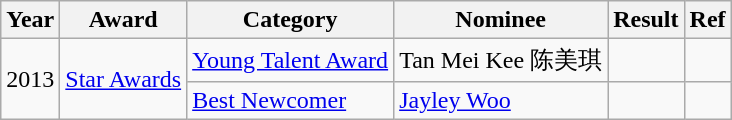<table class="wikitable">
<tr>
<th>Year</th>
<th>Award</th>
<th>Category</th>
<th>Nominee</th>
<th>Result</th>
<th>Ref</th>
</tr>
<tr>
<td rowspan="2">2013</td>
<td rowspan="12"><a href='#'>Star Awards</a></td>
<td><a href='#'>Young Talent Award</a></td>
<td>Tan Mei Kee 陈美琪</td>
<td></td>
<td></td>
</tr>
<tr>
<td><a href='#'>Best Newcomer</a></td>
<td><a href='#'>Jayley Woo</a></td>
<td></td>
<td></td>
</tr>
</table>
